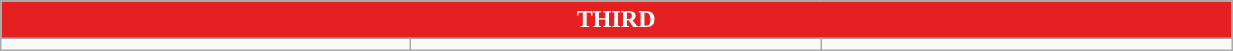<table class="wikitable collapsible collapsed" style="width:65%">
<tr>
<th colspan=6 ! style="color:white; background:#E62020">THIRD</th>
</tr>
<tr>
<td></td>
<td></td>
<td></td>
</tr>
</table>
